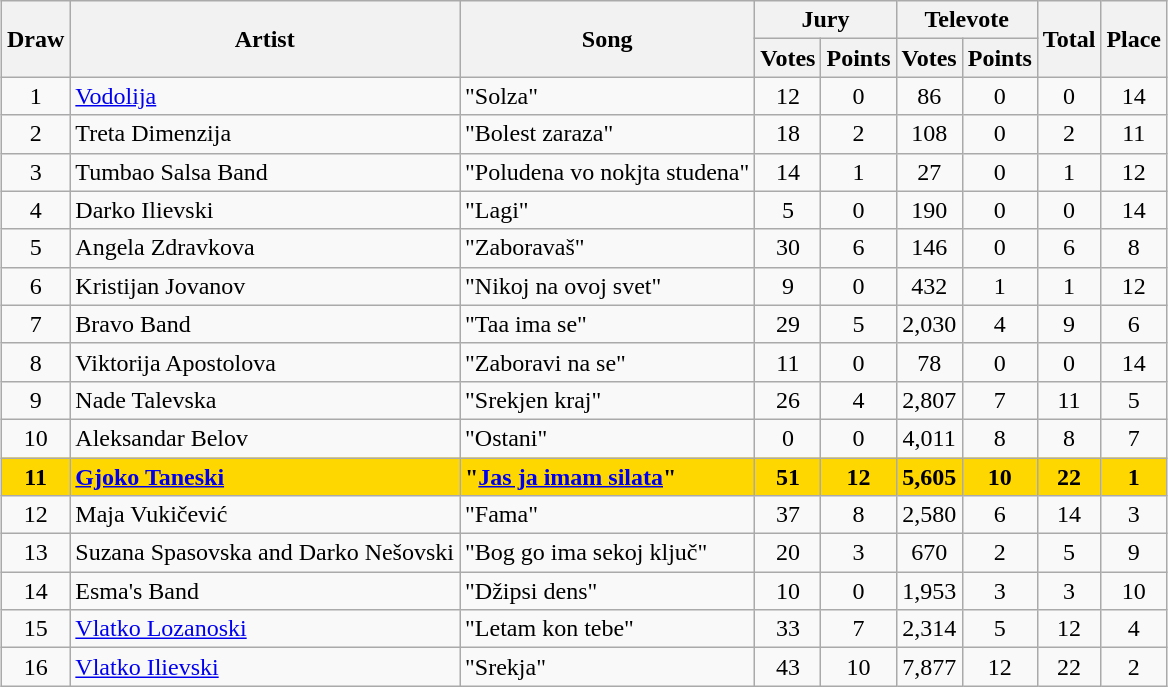<table class="sortable wikitable" style="margin: 1em auto 1em auto; text-align:center">
<tr>
<th rowspan="2">Draw</th>
<th rowspan="2">Artist</th>
<th rowspan="2">Song</th>
<th colspan="2">Jury</th>
<th colspan="2">Televote</th>
<th rowspan="2">Total</th>
<th rowspan="2">Place</th>
</tr>
<tr>
<th>Votes</th>
<th>Points</th>
<th>Votes</th>
<th>Points</th>
</tr>
<tr>
<td>1</td>
<td align="left"><a href='#'>Vodolija</a></td>
<td align="left">"Solza"</td>
<td>12</td>
<td>0</td>
<td>86</td>
<td>0</td>
<td>0</td>
<td>14</td>
</tr>
<tr>
<td>2</td>
<td align="left">Treta Dimenzija</td>
<td align="left">"Bolest zaraza"</td>
<td>18</td>
<td>2</td>
<td>108</td>
<td>0</td>
<td>2</td>
<td>11</td>
</tr>
<tr>
<td>3</td>
<td align="left">Tumbao Salsa Band</td>
<td align="left">"Poludena vo nokjta studena"</td>
<td>14</td>
<td>1</td>
<td>27</td>
<td>0</td>
<td>1</td>
<td>12</td>
</tr>
<tr>
<td>4</td>
<td align="left">Darko Ilievski</td>
<td align="left">"Lagi"</td>
<td>5</td>
<td>0</td>
<td>190</td>
<td>0</td>
<td>0</td>
<td>14</td>
</tr>
<tr>
<td>5</td>
<td align="left">Angela Zdravkova</td>
<td align="left">"Zaboravaš"</td>
<td>30</td>
<td>6</td>
<td>146</td>
<td>0</td>
<td>6</td>
<td>8</td>
</tr>
<tr>
<td>6</td>
<td align="left">Kristijan Jovanov</td>
<td align="left">"Nikoj na ovoj svet"</td>
<td>9</td>
<td>0</td>
<td>432</td>
<td>1</td>
<td>1</td>
<td>12</td>
</tr>
<tr>
<td>7</td>
<td align="left">Bravo Band</td>
<td align="left">"Taa ima se"</td>
<td>29</td>
<td>5</td>
<td>2,030</td>
<td>4</td>
<td>9</td>
<td>6</td>
</tr>
<tr>
<td>8</td>
<td align="left">Viktorija Apostolova</td>
<td align="left">"Zaboravi na se"</td>
<td>11</td>
<td>0</td>
<td>78</td>
<td>0</td>
<td>0</td>
<td>14</td>
</tr>
<tr>
<td>9</td>
<td align="left">Nade Talevska</td>
<td align="left">"Srekjen kraj"</td>
<td>26</td>
<td>4</td>
<td>2,807</td>
<td>7</td>
<td>11</td>
<td>5</td>
</tr>
<tr>
<td>10</td>
<td align="left">Aleksandar Belov</td>
<td align="left">"Ostani"</td>
<td>0</td>
<td>0</td>
<td>4,011</td>
<td>8</td>
<td>8</td>
<td>7</td>
</tr>
<tr style="font-weight:bold; background:gold;">
<td>11</td>
<td align="left"><a href='#'>Gjoko Taneski</a></td>
<td align="left">"<a href='#'>Jas ja imam silata</a>"</td>
<td>51</td>
<td>12</td>
<td>5,605</td>
<td>10</td>
<td>22</td>
<td>1</td>
</tr>
<tr>
<td>12</td>
<td align="left">Maja Vukičević</td>
<td align="left">"Fama"</td>
<td>37</td>
<td>8</td>
<td>2,580</td>
<td>6</td>
<td>14</td>
<td>3</td>
</tr>
<tr>
<td>13</td>
<td align="left">Suzana Spasovska and Darko Nešovski</td>
<td align="left">"Bog go ima sekoј ključ"</td>
<td>20</td>
<td>3</td>
<td>670</td>
<td>2</td>
<td>5</td>
<td>9</td>
</tr>
<tr>
<td>14</td>
<td align="left">Esma's Band</td>
<td align="left">"Džipsi dens"</td>
<td>10</td>
<td>0</td>
<td>1,953</td>
<td>3</td>
<td>3</td>
<td>10</td>
</tr>
<tr>
<td>15</td>
<td align="left"><a href='#'>Vlatko Lozanoski</a></td>
<td align="left">"Letam kon tebe"</td>
<td>33</td>
<td>7</td>
<td>2,314</td>
<td>5</td>
<td>12</td>
<td>4</td>
</tr>
<tr>
<td>16</td>
<td align="left"><a href='#'>Vlatko Ilievski</a></td>
<td align="left">"Srekja"</td>
<td>43</td>
<td>10</td>
<td>7,877</td>
<td>12</td>
<td>22</td>
<td>2</td>
</tr>
</table>
